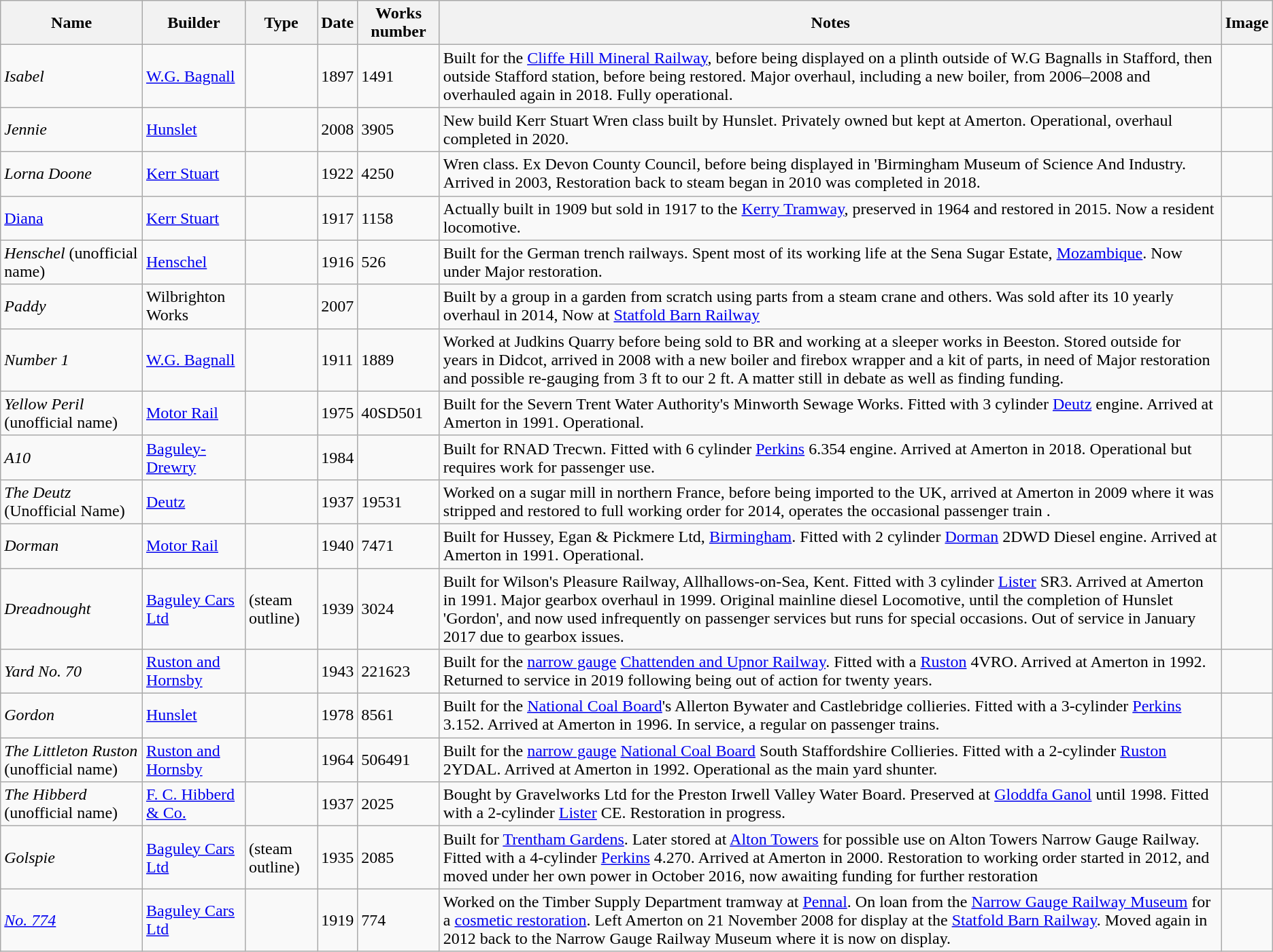<table class="wikitable sortable">
<tr>
<th>Name</th>
<th>Builder</th>
<th>Type</th>
<th>Date</th>
<th>Works number</th>
<th>Notes</th>
<th>Image</th>
</tr>
<tr>
<td><em>Isabel</em></td>
<td><a href='#'>W.G. Bagnall</a></td>
<td></td>
<td>1897</td>
<td>1491</td>
<td>Built for the <a href='#'>Cliffe Hill Mineral Railway</a>, before being displayed on a plinth outside of W.G Bagnalls in Stafford, then outside Stafford station, before being restored. Major overhaul, including a new boiler, from 2006–2008 and overhauled again in 2018. Fully operational.</td>
<td></td>
</tr>
<tr>
<td><em>Jennie</em></td>
<td><a href='#'>Hunslet</a></td>
<td></td>
<td>2008</td>
<td>3905</td>
<td>New build Kerr Stuart Wren class built by Hunslet. Privately owned but kept at Amerton. Operational, overhaul completed in 2020.</td>
<td></td>
</tr>
<tr>
<td><em>Lorna Doone</em></td>
<td><a href='#'>Kerr Stuart</a></td>
<td></td>
<td>1922</td>
<td>4250</td>
<td>Wren class. Ex Devon County Council, before being displayed in 'Birmingham Museum of Science And Industry. Arrived in 2003, Restoration back to steam began in 2010 was completed in 2018.</td>
<td></td>
</tr>
<tr>
<td><a href='#'>Diana</a></td>
<td><a href='#'>Kerr Stuart</a></td>
<td></td>
<td>1917</td>
<td>1158</td>
<td>Actually built in 1909 but sold in 1917 to the <a href='#'>Kerry Tramway</a>, preserved in 1964 and restored in 2015. Now a resident locomotive.</td>
<td></td>
</tr>
<tr>
<td><em>Henschel</em> (unofficial name)</td>
<td><a href='#'>Henschel</a></td>
<td></td>
<td>1916</td>
<td>526</td>
<td>Built for the German trench railways. Spent most of its working life at the Sena Sugar Estate, <a href='#'>Mozambique</a>. Now under Major restoration.</td>
<td></td>
</tr>
<tr>
<td><em>Paddy</em></td>
<td>Wilbrighton Works</td>
<td></td>
<td>2007</td>
<td></td>
<td>Built by a group in a garden from scratch using parts from a steam crane and others. Was sold after its 10 yearly overhaul in 2014, Now at <a href='#'>Statfold Barn Railway</a></td>
<td></td>
</tr>
<tr>
<td><em>Number 1</em></td>
<td><a href='#'>W.G. Bagnall</a></td>
<td></td>
<td>1911</td>
<td>1889</td>
<td>Worked at Judkins Quarry before being sold to BR and working at a sleeper works in Beeston. Stored outside for years in Didcot, arrived in 2008 with a new boiler and firebox wrapper and a kit of parts, in need of Major restoration and possible re-gauging from 3 ft to our 2 ft. A matter still in debate as well as finding funding.</td>
<td></td>
</tr>
<tr>
<td><em>Yellow Peril</em> (unofficial name)</td>
<td><a href='#'>Motor Rail</a></td>
<td></td>
<td>1975</td>
<td>40SD501</td>
<td>Built for the Severn Trent Water Authority's Minworth Sewage Works. Fitted with 3 cylinder <a href='#'>Deutz</a> engine. Arrived at Amerton in 1991. Operational.</td>
<td></td>
</tr>
<tr>
<td><em>A10</em></td>
<td><a href='#'>Baguley-Drewry</a></td>
<td></td>
<td>1984</td>
<td></td>
<td>Built for RNAD Trecwn. Fitted with 6 cylinder <a href='#'>Perkins</a> 6.354 engine. Arrived at Amerton in 2018. Operational but requires work for passenger use.</td>
<td></td>
</tr>
<tr>
<td><em>The Deutz</em> (Unofficial Name)</td>
<td><a href='#'>Deutz</a></td>
<td></td>
<td>1937</td>
<td>19531</td>
<td>Worked on a sugar mill in northern France, before being imported to the UK, arrived at Amerton in 2009 where it was stripped and restored to full working order for 2014, operates the occasional passenger train .</td>
<td></td>
</tr>
<tr>
<td><em>Dorman</em></td>
<td><a href='#'>Motor Rail</a></td>
<td></td>
<td>1940</td>
<td>7471</td>
<td>Built for Hussey, Egan & Pickmere Ltd, <a href='#'>Birmingham</a>. Fitted with 2 cylinder <a href='#'>Dorman</a> 2DWD Diesel engine. Arrived at Amerton in 1991. Operational.</td>
<td></td>
</tr>
<tr>
<td><em>Dreadnought</em></td>
<td><a href='#'>Baguley Cars Ltd</a></td>
<td> (steam outline)</td>
<td>1939</td>
<td>3024</td>
<td>Built for Wilson's Pleasure Railway, Allhallows-on-Sea, Kent. Fitted with 3 cylinder <a href='#'>Lister</a> SR3. Arrived at Amerton in 1991. Major gearbox overhaul in 1999. Original mainline diesel Locomotive, until the completion of Hunslet 'Gordon', and now used infrequently on passenger services but runs for special occasions. Out of service in January 2017 due to gearbox issues.</td>
<td></td>
</tr>
<tr>
<td><em>Yard No. 70</em></td>
<td><a href='#'>Ruston and Hornsby</a></td>
<td></td>
<td>1943</td>
<td>221623</td>
<td>Built for the  <a href='#'>narrow gauge</a> <a href='#'>Chattenden and Upnor Railway</a>. Fitted with a <a href='#'>Ruston</a> 4VRO. Arrived at Amerton in 1992. Returned to service in 2019 following being out of action for twenty years.</td>
<td></td>
</tr>
<tr>
<td><em>Gordon</em></td>
<td><a href='#'>Hunslet</a></td>
<td></td>
<td>1978</td>
<td>8561</td>
<td>Built for the <a href='#'>National Coal Board</a>'s Allerton Bywater and Castlebridge collieries. Fitted with a 3-cylinder <a href='#'>Perkins</a> 3.152. Arrived at Amerton in 1996. In service, a regular on passenger trains.</td>
<td></td>
</tr>
<tr>
<td><em>The Littleton Ruston</em> (unofficial name)</td>
<td><a href='#'>Ruston and Hornsby</a></td>
<td></td>
<td>1964</td>
<td>506491</td>
<td>Built for the  <a href='#'>narrow gauge</a> <a href='#'>National Coal Board</a> South Staffordshire Collieries. Fitted with a 2-cylinder <a href='#'>Ruston</a> 2YDAL. Arrived at Amerton in 1992. Operational as the main yard shunter.</td>
<td></td>
</tr>
<tr>
<td><em>The Hibberd</em> (unofficial name)</td>
<td><a href='#'>F. C. Hibberd & Co.</a></td>
<td></td>
<td>1937</td>
<td>2025</td>
<td>Bought by Gravelworks Ltd for the Preston Irwell Valley Water Board. Preserved at <a href='#'>Gloddfa Ganol</a> until 1998. Fitted with a 2-cylinder <a href='#'>Lister</a> CE. Restoration in progress.</td>
<td></td>
</tr>
<tr>
<td><em>Golspie</em></td>
<td><a href='#'>Baguley Cars Ltd</a></td>
<td> (steam outline)</td>
<td>1935</td>
<td>2085</td>
<td>Built for <a href='#'>Trentham Gardens</a>. Later stored at <a href='#'>Alton Towers</a> for possible use on Alton Towers Narrow Gauge Railway. Fitted with a 4-cylinder <a href='#'>Perkins</a> 4.270. Arrived at Amerton in 2000. Restoration to working order started in 2012, and moved under her own power in October 2016, now awaiting funding for further restoration</td>
<td></td>
</tr>
<tr>
<td><em><a href='#'>No. 774</a></em></td>
<td><a href='#'>Baguley Cars Ltd</a></td>
<td></td>
<td>1919</td>
<td>774</td>
<td>Worked on the Timber Supply Department tramway at <a href='#'>Pennal</a>. On loan from the <a href='#'>Narrow Gauge Railway Museum</a> for a <a href='#'>cosmetic restoration</a>. Left Amerton on 21 November 2008 for display at the <a href='#'>Statfold Barn Railway</a>. Moved again in 2012 back to the Narrow Gauge Railway Museum where it is now on display.</td>
<td></td>
</tr>
</table>
